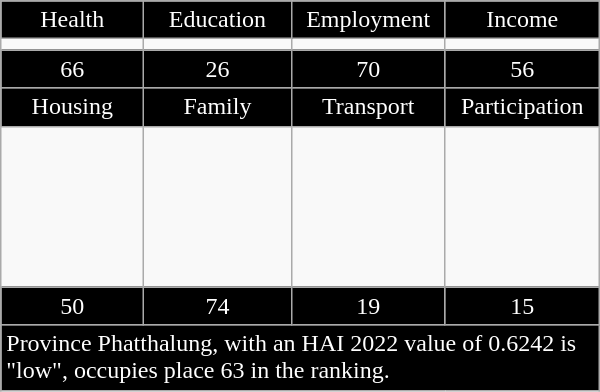<table class="wikitable floatright" style="width:400px;">
<tr>
<td style="text-align:center; width:100px; background:black; color:white;">Health</td>
<td style="text-align:center; width:100px; background:black; color:white;">Education</td>
<td style="text-align:center; width:100px; background:black; color:white;">Employment</td>
<td style="text-align:center; width:100px; background:black; color:white;">Income</td>
</tr>
<tr>
<td></td>
<td></td>
<td></td>
<td></td>
</tr>
<tr>
<td style="text-align:center; background:black; color:white;">66</td>
<td style="text-align:center; background:black; color:white;">26</td>
<td style="text-align:center; background:black; color:white;">70</td>
<td style="text-align:center; background:black; color:white;">56</td>
</tr>
<tr>
<td style="text-align:center; background:black; color:white;">Housing</td>
<td style="text-align:center; background:black; color:white;">Family</td>
<td style="text-align:center; background:black; color:white;">Transport</td>
<td style="text-align:center; background:black; color:white;">Participation</td>
</tr>
<tr>
<td style="height:100px;"></td>
<td></td>
<td></td>
<td></td>
</tr>
<tr>
<td style="text-align:center; background:black; color:white;">50</td>
<td style="text-align:center; background:black; color:white;">74</td>
<td style="text-align:center; background:black; color:white;">19</td>
<td style="text-align:center; background:black; color:white;">15</td>
</tr>
<tr>
<td colspan="4"; style="background:black; color:white;">Province Phatthalung, with an HAI 2022 value of 0.6242 is "low", occupies place 63 in the ranking.</td>
</tr>
</table>
